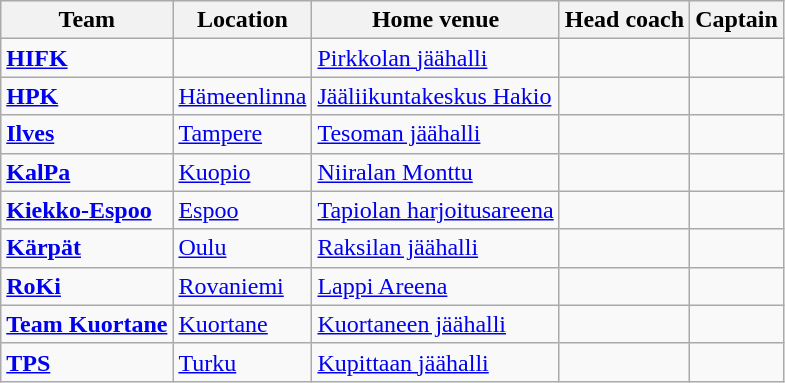<table class="wikitable sortable" width="">
<tr style="background:#efefef;">
<th>Team</th>
<th>Location</th>
<th>Home venue</th>
<th>Head coach</th>
<th>Captain</th>
</tr>
<tr>
<td><strong><a href='#'>HIFK</a></strong></td>
<td></td>
<td><a href='#'>Pirkkolan jäähalli</a></td>
<td></td>
<td></td>
</tr>
<tr>
<td><strong><a href='#'>HPK</a></strong></td>
<td> <a href='#'>Hämeenlinna</a></td>
<td><a href='#'>Jääliikuntakeskus Hakio</a></td>
<td></td>
<td></td>
</tr>
<tr>
<td><strong><a href='#'>Ilves</a></strong></td>
<td> <a href='#'>Tampere</a></td>
<td><a href='#'>Tesoman jäähalli</a></td>
<td></td>
<td></td>
</tr>
<tr>
<td><strong><a href='#'>KalPa</a></strong></td>
<td> <a href='#'>Kuopio</a></td>
<td><a href='#'>Niiralan Monttu</a></td>
<td></td>
<td></td>
</tr>
<tr>
<td><strong><a href='#'>Kiekko-Espoo</a></strong></td>
<td> <a href='#'>Espoo</a></td>
<td><a href='#'>Tapiolan harjoitusareena</a></td>
<td></td>
<td></td>
</tr>
<tr>
<td><strong><a href='#'>Kärpät</a></strong></td>
<td> <a href='#'>Oulu</a></td>
<td><a href='#'>Raksilan jäähalli</a></td>
<td></td>
<td></td>
</tr>
<tr>
<td><strong><a href='#'>RoKi</a></strong></td>
<td> <a href='#'>Rovaniemi</a></td>
<td><a href='#'>Lappi Areena</a></td>
<td></td>
<td></td>
</tr>
<tr>
<td><strong><a href='#'>Team Kuortane</a></strong></td>
<td> <a href='#'>Kuortane</a></td>
<td><a href='#'>Kuortaneen jäähalli</a></td>
<td></td>
<td></td>
</tr>
<tr>
<td><strong><a href='#'>TPS</a></strong></td>
<td> <a href='#'>Turku</a></td>
<td><a href='#'>Kupittaan jäähalli</a></td>
<td></td>
<td></td>
</tr>
</table>
